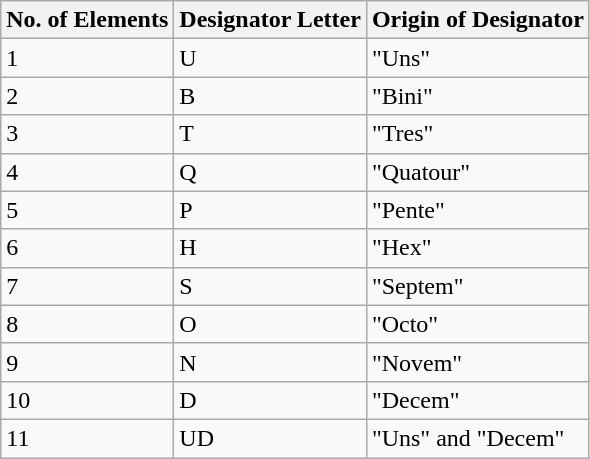<table class="wikitable" border="1">
<tr>
<th>No. of Elements</th>
<th>Designator Letter</th>
<th>Origin of Designator</th>
</tr>
<tr>
<td>1</td>
<td>U</td>
<td>"Uns"</td>
</tr>
<tr>
<td>2</td>
<td>B</td>
<td>"Bini"</td>
</tr>
<tr>
<td>3</td>
<td>T</td>
<td>"Tres"</td>
</tr>
<tr>
<td>4</td>
<td>Q</td>
<td>"Quatour"</td>
</tr>
<tr>
<td>5</td>
<td>P</td>
<td>"Pente"</td>
</tr>
<tr>
<td>6</td>
<td>H</td>
<td>"Hex"</td>
</tr>
<tr>
<td>7</td>
<td>S</td>
<td>"Septem"</td>
</tr>
<tr>
<td>8</td>
<td>O</td>
<td>"Octo"</td>
</tr>
<tr>
<td>9</td>
<td>N</td>
<td>"Novem"</td>
</tr>
<tr>
<td>10</td>
<td>D</td>
<td>"Decem"</td>
</tr>
<tr>
<td>11</td>
<td>UD</td>
<td>"Uns" and "Decem"</td>
</tr>
</table>
